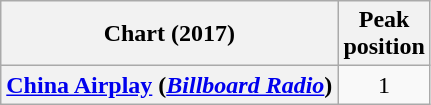<table class="wikitable plainrowheaders" style="text-align:center">
<tr>
<th scope="col">Chart (2017)</th>
<th scope="col">Peak<br>position</th>
</tr>
<tr>
<th scope="row"><a href='#'>China Airplay</a> (<em><a href='#'>Billboard Radio</a></em>)</th>
<td>1</td>
</tr>
</table>
